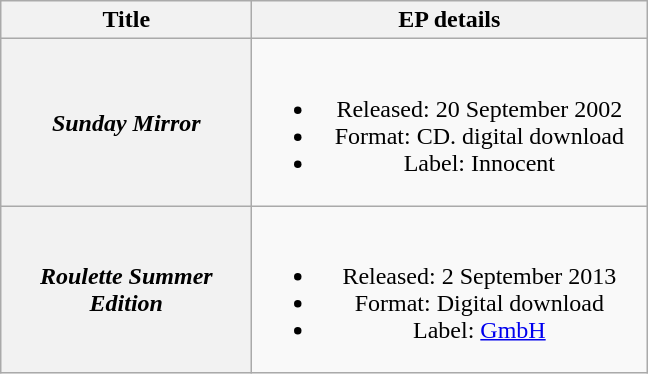<table class="wikitable plainrowheaders" style="text-align:center;">
<tr>
<th scope="col" style="width:10em;">Title</th>
<th scope="col" style="width:16em;">EP details</th>
</tr>
<tr>
<th scope="row"><em>Sunday Mirror</em></th>
<td><br><ul><li>Released: 20 September 2002</li><li>Format: CD. digital download</li><li>Label: Innocent</li></ul></td>
</tr>
<tr>
<th scope="row"><em>Roulette Summer<br>Edition</em></th>
<td><br><ul><li>Released: 2 September 2013</li><li>Format: Digital download</li><li>Label: <a href='#'>GmbH</a></li></ul></td>
</tr>
</table>
